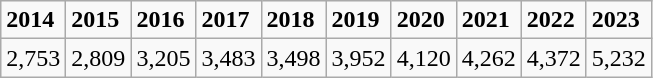<table class="wikitable">
<tr>
<td><strong>2014</strong></td>
<td><strong>2015</strong></td>
<td><strong>2016</strong></td>
<td><strong>2017</strong></td>
<td><strong>2018</strong></td>
<td><strong>2019</strong></td>
<td><strong>2020</strong></td>
<td><strong>2021</strong></td>
<td><strong>2022</strong></td>
<td><strong>2023</strong></td>
</tr>
<tr>
<td>2,753</td>
<td>2,809</td>
<td>3,205</td>
<td>3,483</td>
<td>3,498</td>
<td>3,952</td>
<td>4,120</td>
<td>4,262</td>
<td>4,372</td>
<td>5,232</td>
</tr>
</table>
